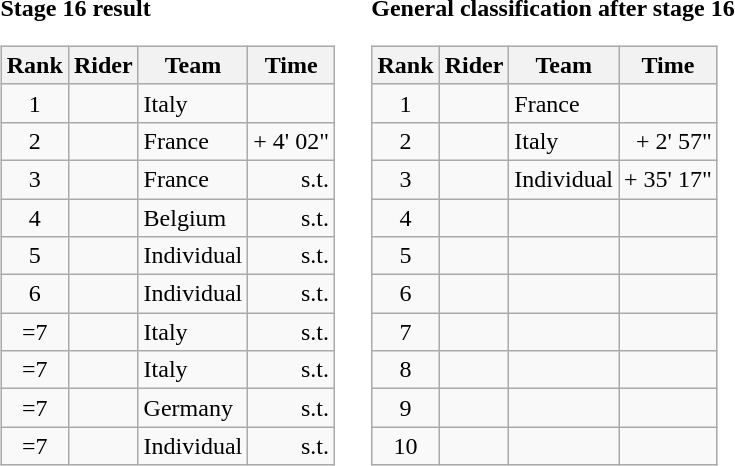<table>
<tr>
<td><strong>Stage 16 result</strong><br><table class="wikitable">
<tr>
<th scope="col">Rank</th>
<th scope="col">Rider</th>
<th scope="col">Team</th>
<th scope="col">Time</th>
</tr>
<tr>
<td style="text-align:center;">1</td>
<td></td>
<td>Italy</td>
<td style="text-align:right;"></td>
</tr>
<tr>
<td style="text-align:center;">2</td>
<td></td>
<td>France</td>
<td style="text-align:right;">+ 4' 02"</td>
</tr>
<tr>
<td style="text-align:center;">3</td>
<td></td>
<td>France</td>
<td style="text-align:right;">s.t.</td>
</tr>
<tr>
<td style="text-align:center;">4</td>
<td></td>
<td>Belgium</td>
<td style="text-align:right;">s.t.</td>
</tr>
<tr>
<td style="text-align:center;">5</td>
<td></td>
<td>Individual</td>
<td style="text-align:right;">s.t.</td>
</tr>
<tr>
<td style="text-align:center;">6</td>
<td></td>
<td>Individual</td>
<td style="text-align:right;">s.t.</td>
</tr>
<tr>
<td style="text-align:center;">=7</td>
<td></td>
<td>Italy</td>
<td style="text-align:right;">s.t.</td>
</tr>
<tr>
<td style="text-align:center;">=7</td>
<td></td>
<td>Italy</td>
<td style="text-align:right;">s.t.</td>
</tr>
<tr>
<td style="text-align:center;">=7</td>
<td></td>
<td>Germany</td>
<td style="text-align:right;">s.t.</td>
</tr>
<tr>
<td style="text-align:center;">=7</td>
<td></td>
<td>Individual</td>
<td style="text-align:right;">s.t.</td>
</tr>
</table>
</td>
<td></td>
<td><strong>General classification after stage 16</strong><br><table class="wikitable">
<tr>
<th scope="col">Rank</th>
<th scope="col">Rider</th>
<th scope="col">Team</th>
<th scope="col">Time</th>
</tr>
<tr>
<td style="text-align:center;">1</td>
<td></td>
<td>France</td>
<td style="text-align:right;"></td>
</tr>
<tr>
<td style="text-align:center;">2</td>
<td></td>
<td>Italy</td>
<td style="text-align:right;">+ 2' 57"</td>
</tr>
<tr>
<td style="text-align:center;">3</td>
<td></td>
<td>Individual</td>
<td style="text-align:right;">+ 35' 17"</td>
</tr>
<tr>
<td style="text-align:center;">4</td>
<td></td>
<td></td>
<td></td>
</tr>
<tr>
<td style="text-align:center;">5</td>
<td></td>
<td></td>
<td></td>
</tr>
<tr>
<td style="text-align:center;">6</td>
<td></td>
<td></td>
<td></td>
</tr>
<tr>
<td style="text-align:center;">7</td>
<td></td>
<td></td>
<td></td>
</tr>
<tr>
<td style="text-align:center;">8</td>
<td></td>
<td></td>
<td></td>
</tr>
<tr>
<td style="text-align:center;">9</td>
<td></td>
<td></td>
<td></td>
</tr>
<tr>
<td style="text-align:center;">10</td>
<td></td>
<td></td>
<td></td>
</tr>
</table>
</td>
</tr>
</table>
